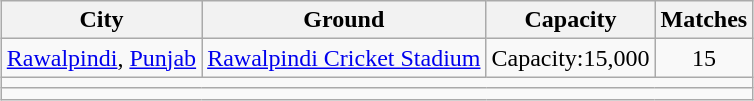<table class="wikitable" style="text-align:center; margin:auto">
<tr>
<th>City</th>
<th>Ground</th>
<th>Capacity</th>
<th>Matches</th>
</tr>
<tr>
<td><a href='#'>Rawalpindi</a>, <a href='#'>Punjab</a></td>
<td><a href='#'>Rawalpindi Cricket Stadium</a></td>
<td>Capacity:15,000</td>
<td>15</td>
</tr>
<tr>
<td colspan=4></td>
</tr>
<tr>
<td colspan=4></td>
</tr>
</table>
